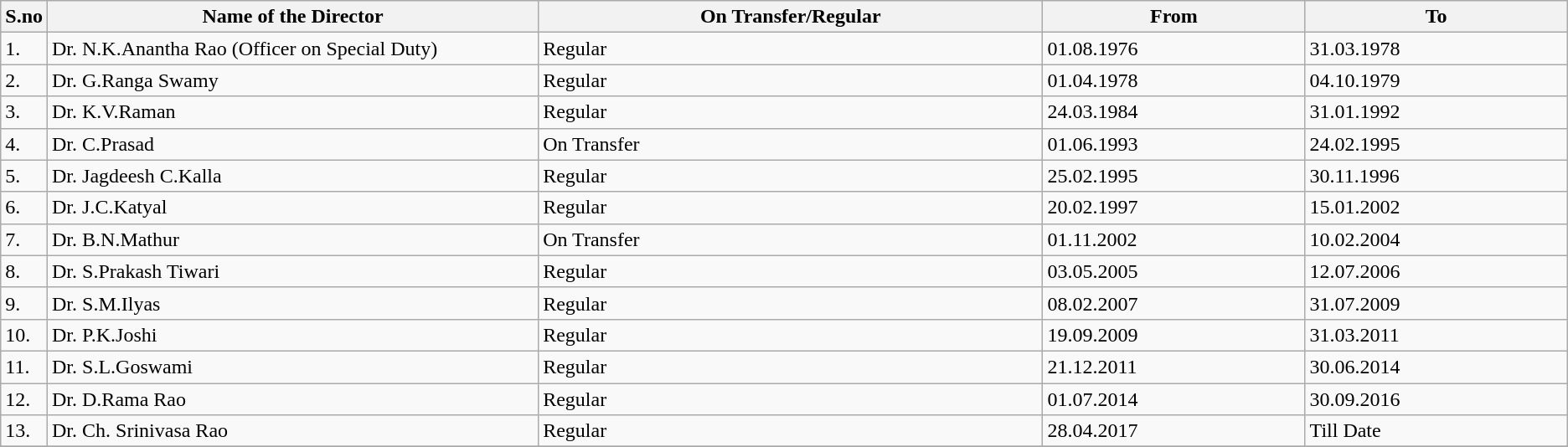<table class="wikitable">
<tr>
<th>S.no</th>
<th width=540>Name of the Director</th>
<th width=540>On Transfer/Regular</th>
<th width=270>From</th>
<th width=270>To</th>
</tr>
<tr>
<td>1.</td>
<td>Dr. N.K.Anantha Rao (Officer on Special Duty)</td>
<td>Regular</td>
<td>01.08.1976</td>
<td>31.03.1978</td>
</tr>
<tr>
<td>2.</td>
<td>Dr. G.Ranga Swamy</td>
<td>Regular</td>
<td>01.04.1978</td>
<td>04.10.1979</td>
</tr>
<tr>
<td>3.</td>
<td>Dr. K.V.Raman</td>
<td>Regular</td>
<td>24.03.1984</td>
<td>31.01.1992</td>
</tr>
<tr>
<td>4.</td>
<td>Dr. C.Prasad</td>
<td>On Transfer</td>
<td>01.06.1993</td>
<td>24.02.1995</td>
</tr>
<tr>
<td>5.</td>
<td>Dr. Jagdeesh C.Kalla</td>
<td>Regular</td>
<td>25.02.1995</td>
<td>30.11.1996</td>
</tr>
<tr>
<td>6.</td>
<td>Dr. J.C.Katyal</td>
<td>Regular</td>
<td>20.02.1997</td>
<td>15.01.2002</td>
</tr>
<tr>
<td>7.</td>
<td>Dr. B.N.Mathur</td>
<td>On Transfer</td>
<td>01.11.2002</td>
<td>10.02.2004</td>
</tr>
<tr>
<td>8.</td>
<td>Dr. S.Prakash Tiwari</td>
<td>Regular</td>
<td>03.05.2005</td>
<td>12.07.2006</td>
</tr>
<tr>
<td>9.</td>
<td>Dr. S.M.Ilyas</td>
<td>Regular</td>
<td>08.02.2007</td>
<td>31.07.2009</td>
</tr>
<tr>
<td>10.</td>
<td>Dr. P.K.Joshi</td>
<td>Regular</td>
<td>19.09.2009</td>
<td>31.03.2011</td>
</tr>
<tr>
<td>11.</td>
<td>Dr. S.L.Goswami</td>
<td>Regular</td>
<td>21.12.2011</td>
<td>30.06.2014</td>
</tr>
<tr>
<td>12.</td>
<td>Dr. D.Rama Rao</td>
<td>Regular</td>
<td>01.07.2014</td>
<td>30.09.2016</td>
</tr>
<tr>
<td>13.</td>
<td>Dr. Ch. Srinivasa Rao</td>
<td>Regular</td>
<td>28.04.2017</td>
<td>Till Date</td>
</tr>
<tr>
</tr>
</table>
